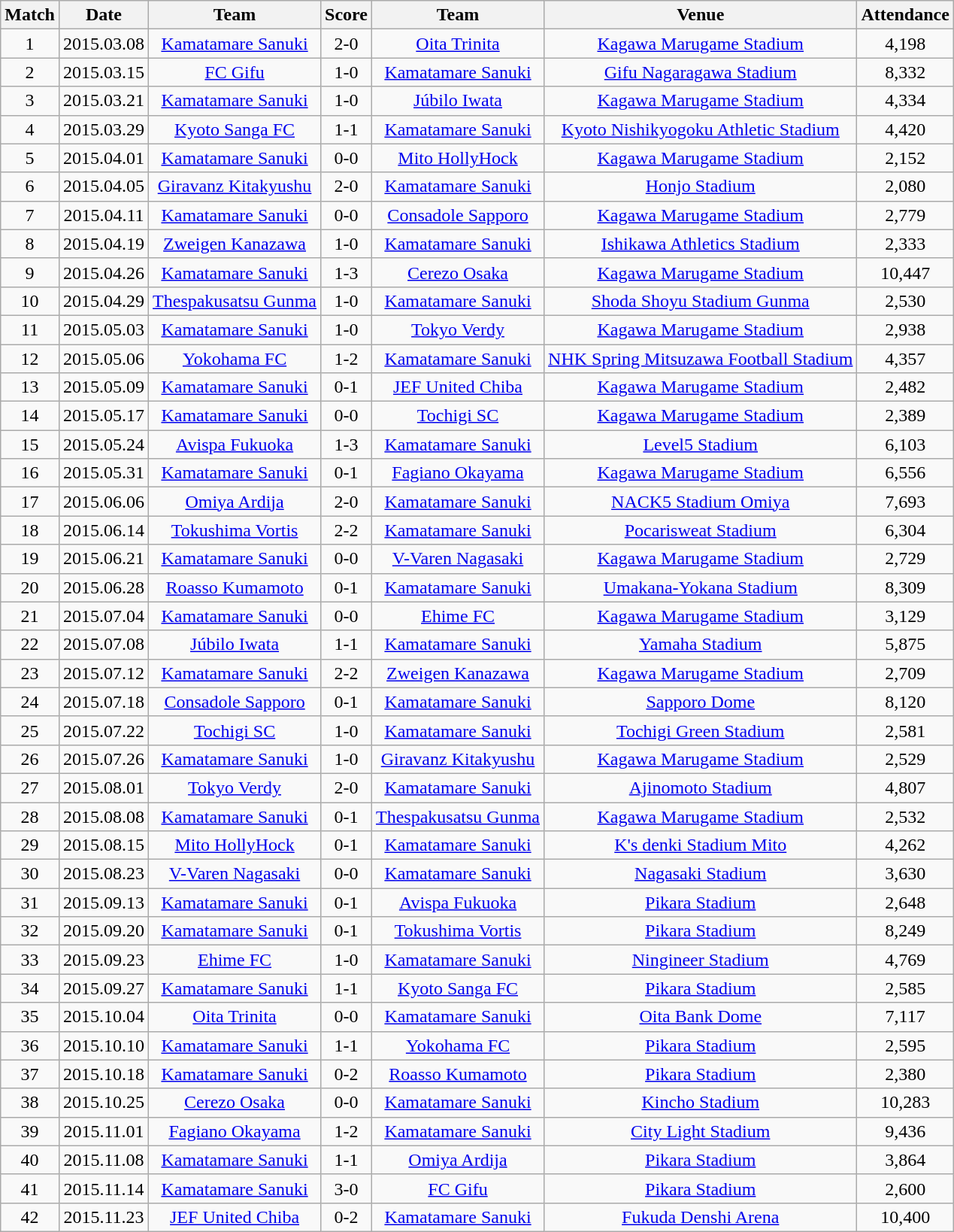<table class="wikitable" style="text-align:center;">
<tr>
<th>Match</th>
<th>Date</th>
<th>Team</th>
<th>Score</th>
<th>Team</th>
<th>Venue</th>
<th>Attendance</th>
</tr>
<tr>
<td>1</td>
<td>2015.03.08</td>
<td><a href='#'>Kamatamare Sanuki</a></td>
<td>2-0</td>
<td><a href='#'>Oita Trinita</a></td>
<td><a href='#'>Kagawa Marugame Stadium</a></td>
<td>4,198</td>
</tr>
<tr>
<td>2</td>
<td>2015.03.15</td>
<td><a href='#'>FC Gifu</a></td>
<td>1-0</td>
<td><a href='#'>Kamatamare Sanuki</a></td>
<td><a href='#'>Gifu Nagaragawa Stadium</a></td>
<td>8,332</td>
</tr>
<tr>
<td>3</td>
<td>2015.03.21</td>
<td><a href='#'>Kamatamare Sanuki</a></td>
<td>1-0</td>
<td><a href='#'>Júbilo Iwata</a></td>
<td><a href='#'>Kagawa Marugame Stadium</a></td>
<td>4,334</td>
</tr>
<tr>
<td>4</td>
<td>2015.03.29</td>
<td><a href='#'>Kyoto Sanga FC</a></td>
<td>1-1</td>
<td><a href='#'>Kamatamare Sanuki</a></td>
<td><a href='#'>Kyoto Nishikyogoku Athletic Stadium</a></td>
<td>4,420</td>
</tr>
<tr>
<td>5</td>
<td>2015.04.01</td>
<td><a href='#'>Kamatamare Sanuki</a></td>
<td>0-0</td>
<td><a href='#'>Mito HollyHock</a></td>
<td><a href='#'>Kagawa Marugame Stadium</a></td>
<td>2,152</td>
</tr>
<tr>
<td>6</td>
<td>2015.04.05</td>
<td><a href='#'>Giravanz Kitakyushu</a></td>
<td>2-0</td>
<td><a href='#'>Kamatamare Sanuki</a></td>
<td><a href='#'>Honjo Stadium</a></td>
<td>2,080</td>
</tr>
<tr>
<td>7</td>
<td>2015.04.11</td>
<td><a href='#'>Kamatamare Sanuki</a></td>
<td>0-0</td>
<td><a href='#'>Consadole Sapporo</a></td>
<td><a href='#'>Kagawa Marugame Stadium</a></td>
<td>2,779</td>
</tr>
<tr>
<td>8</td>
<td>2015.04.19</td>
<td><a href='#'>Zweigen Kanazawa</a></td>
<td>1-0</td>
<td><a href='#'>Kamatamare Sanuki</a></td>
<td><a href='#'>Ishikawa Athletics Stadium</a></td>
<td>2,333</td>
</tr>
<tr>
<td>9</td>
<td>2015.04.26</td>
<td><a href='#'>Kamatamare Sanuki</a></td>
<td>1-3</td>
<td><a href='#'>Cerezo Osaka</a></td>
<td><a href='#'>Kagawa Marugame Stadium</a></td>
<td>10,447</td>
</tr>
<tr>
<td>10</td>
<td>2015.04.29</td>
<td><a href='#'>Thespakusatsu Gunma</a></td>
<td>1-0</td>
<td><a href='#'>Kamatamare Sanuki</a></td>
<td><a href='#'>Shoda Shoyu Stadium Gunma</a></td>
<td>2,530</td>
</tr>
<tr>
<td>11</td>
<td>2015.05.03</td>
<td><a href='#'>Kamatamare Sanuki</a></td>
<td>1-0</td>
<td><a href='#'>Tokyo Verdy</a></td>
<td><a href='#'>Kagawa Marugame Stadium</a></td>
<td>2,938</td>
</tr>
<tr>
<td>12</td>
<td>2015.05.06</td>
<td><a href='#'>Yokohama FC</a></td>
<td>1-2</td>
<td><a href='#'>Kamatamare Sanuki</a></td>
<td><a href='#'>NHK Spring Mitsuzawa Football Stadium</a></td>
<td>4,357</td>
</tr>
<tr>
<td>13</td>
<td>2015.05.09</td>
<td><a href='#'>Kamatamare Sanuki</a></td>
<td>0-1</td>
<td><a href='#'>JEF United Chiba</a></td>
<td><a href='#'>Kagawa Marugame Stadium</a></td>
<td>2,482</td>
</tr>
<tr>
<td>14</td>
<td>2015.05.17</td>
<td><a href='#'>Kamatamare Sanuki</a></td>
<td>0-0</td>
<td><a href='#'>Tochigi SC</a></td>
<td><a href='#'>Kagawa Marugame Stadium</a></td>
<td>2,389</td>
</tr>
<tr>
<td>15</td>
<td>2015.05.24</td>
<td><a href='#'>Avispa Fukuoka</a></td>
<td>1-3</td>
<td><a href='#'>Kamatamare Sanuki</a></td>
<td><a href='#'>Level5 Stadium</a></td>
<td>6,103</td>
</tr>
<tr>
<td>16</td>
<td>2015.05.31</td>
<td><a href='#'>Kamatamare Sanuki</a></td>
<td>0-1</td>
<td><a href='#'>Fagiano Okayama</a></td>
<td><a href='#'>Kagawa Marugame Stadium</a></td>
<td>6,556</td>
</tr>
<tr>
<td>17</td>
<td>2015.06.06</td>
<td><a href='#'>Omiya Ardija</a></td>
<td>2-0</td>
<td><a href='#'>Kamatamare Sanuki</a></td>
<td><a href='#'>NACK5 Stadium Omiya</a></td>
<td>7,693</td>
</tr>
<tr>
<td>18</td>
<td>2015.06.14</td>
<td><a href='#'>Tokushima Vortis</a></td>
<td>2-2</td>
<td><a href='#'>Kamatamare Sanuki</a></td>
<td><a href='#'>Pocarisweat Stadium</a></td>
<td>6,304</td>
</tr>
<tr>
<td>19</td>
<td>2015.06.21</td>
<td><a href='#'>Kamatamare Sanuki</a></td>
<td>0-0</td>
<td><a href='#'>V-Varen Nagasaki</a></td>
<td><a href='#'>Kagawa Marugame Stadium</a></td>
<td>2,729</td>
</tr>
<tr>
<td>20</td>
<td>2015.06.28</td>
<td><a href='#'>Roasso Kumamoto</a></td>
<td>0-1</td>
<td><a href='#'>Kamatamare Sanuki</a></td>
<td><a href='#'>Umakana-Yokana Stadium</a></td>
<td>8,309</td>
</tr>
<tr>
<td>21</td>
<td>2015.07.04</td>
<td><a href='#'>Kamatamare Sanuki</a></td>
<td>0-0</td>
<td><a href='#'>Ehime FC</a></td>
<td><a href='#'>Kagawa Marugame Stadium</a></td>
<td>3,129</td>
</tr>
<tr>
<td>22</td>
<td>2015.07.08</td>
<td><a href='#'>Júbilo Iwata</a></td>
<td>1-1</td>
<td><a href='#'>Kamatamare Sanuki</a></td>
<td><a href='#'>Yamaha Stadium</a></td>
<td>5,875</td>
</tr>
<tr>
<td>23</td>
<td>2015.07.12</td>
<td><a href='#'>Kamatamare Sanuki</a></td>
<td>2-2</td>
<td><a href='#'>Zweigen Kanazawa</a></td>
<td><a href='#'>Kagawa Marugame Stadium</a></td>
<td>2,709</td>
</tr>
<tr>
<td>24</td>
<td>2015.07.18</td>
<td><a href='#'>Consadole Sapporo</a></td>
<td>0-1</td>
<td><a href='#'>Kamatamare Sanuki</a></td>
<td><a href='#'>Sapporo Dome</a></td>
<td>8,120</td>
</tr>
<tr>
<td>25</td>
<td>2015.07.22</td>
<td><a href='#'>Tochigi SC</a></td>
<td>1-0</td>
<td><a href='#'>Kamatamare Sanuki</a></td>
<td><a href='#'>Tochigi Green Stadium</a></td>
<td>2,581</td>
</tr>
<tr>
<td>26</td>
<td>2015.07.26</td>
<td><a href='#'>Kamatamare Sanuki</a></td>
<td>1-0</td>
<td><a href='#'>Giravanz Kitakyushu</a></td>
<td><a href='#'>Kagawa Marugame Stadium</a></td>
<td>2,529</td>
</tr>
<tr>
<td>27</td>
<td>2015.08.01</td>
<td><a href='#'>Tokyo Verdy</a></td>
<td>2-0</td>
<td><a href='#'>Kamatamare Sanuki</a></td>
<td><a href='#'>Ajinomoto Stadium</a></td>
<td>4,807</td>
</tr>
<tr>
<td>28</td>
<td>2015.08.08</td>
<td><a href='#'>Kamatamare Sanuki</a></td>
<td>0-1</td>
<td><a href='#'>Thespakusatsu Gunma</a></td>
<td><a href='#'>Kagawa Marugame Stadium</a></td>
<td>2,532</td>
</tr>
<tr>
<td>29</td>
<td>2015.08.15</td>
<td><a href='#'>Mito HollyHock</a></td>
<td>0-1</td>
<td><a href='#'>Kamatamare Sanuki</a></td>
<td><a href='#'>K's denki Stadium Mito</a></td>
<td>4,262</td>
</tr>
<tr>
<td>30</td>
<td>2015.08.23</td>
<td><a href='#'>V-Varen Nagasaki</a></td>
<td>0-0</td>
<td><a href='#'>Kamatamare Sanuki</a></td>
<td><a href='#'>Nagasaki Stadium</a></td>
<td>3,630</td>
</tr>
<tr>
<td>31</td>
<td>2015.09.13</td>
<td><a href='#'>Kamatamare Sanuki</a></td>
<td>0-1</td>
<td><a href='#'>Avispa Fukuoka</a></td>
<td><a href='#'>Pikara Stadium</a></td>
<td>2,648</td>
</tr>
<tr>
<td>32</td>
<td>2015.09.20</td>
<td><a href='#'>Kamatamare Sanuki</a></td>
<td>0-1</td>
<td><a href='#'>Tokushima Vortis</a></td>
<td><a href='#'>Pikara Stadium</a></td>
<td>8,249</td>
</tr>
<tr>
<td>33</td>
<td>2015.09.23</td>
<td><a href='#'>Ehime FC</a></td>
<td>1-0</td>
<td><a href='#'>Kamatamare Sanuki</a></td>
<td><a href='#'>Ningineer Stadium</a></td>
<td>4,769</td>
</tr>
<tr>
<td>34</td>
<td>2015.09.27</td>
<td><a href='#'>Kamatamare Sanuki</a></td>
<td>1-1</td>
<td><a href='#'>Kyoto Sanga FC</a></td>
<td><a href='#'>Pikara Stadium</a></td>
<td>2,585</td>
</tr>
<tr>
<td>35</td>
<td>2015.10.04</td>
<td><a href='#'>Oita Trinita</a></td>
<td>0-0</td>
<td><a href='#'>Kamatamare Sanuki</a></td>
<td><a href='#'>Oita Bank Dome</a></td>
<td>7,117</td>
</tr>
<tr>
<td>36</td>
<td>2015.10.10</td>
<td><a href='#'>Kamatamare Sanuki</a></td>
<td>1-1</td>
<td><a href='#'>Yokohama FC</a></td>
<td><a href='#'>Pikara Stadium</a></td>
<td>2,595</td>
</tr>
<tr>
<td>37</td>
<td>2015.10.18</td>
<td><a href='#'>Kamatamare Sanuki</a></td>
<td>0-2</td>
<td><a href='#'>Roasso Kumamoto</a></td>
<td><a href='#'>Pikara Stadium</a></td>
<td>2,380</td>
</tr>
<tr>
<td>38</td>
<td>2015.10.25</td>
<td><a href='#'>Cerezo Osaka</a></td>
<td>0-0</td>
<td><a href='#'>Kamatamare Sanuki</a></td>
<td><a href='#'>Kincho Stadium</a></td>
<td>10,283</td>
</tr>
<tr>
<td>39</td>
<td>2015.11.01</td>
<td><a href='#'>Fagiano Okayama</a></td>
<td>1-2</td>
<td><a href='#'>Kamatamare Sanuki</a></td>
<td><a href='#'>City Light Stadium</a></td>
<td>9,436</td>
</tr>
<tr>
<td>40</td>
<td>2015.11.08</td>
<td><a href='#'>Kamatamare Sanuki</a></td>
<td>1-1</td>
<td><a href='#'>Omiya Ardija</a></td>
<td><a href='#'>Pikara Stadium</a></td>
<td>3,864</td>
</tr>
<tr>
<td>41</td>
<td>2015.11.14</td>
<td><a href='#'>Kamatamare Sanuki</a></td>
<td>3-0</td>
<td><a href='#'>FC Gifu</a></td>
<td><a href='#'>Pikara Stadium</a></td>
<td>2,600</td>
</tr>
<tr>
<td>42</td>
<td>2015.11.23</td>
<td><a href='#'>JEF United Chiba</a></td>
<td>0-2</td>
<td><a href='#'>Kamatamare Sanuki</a></td>
<td><a href='#'>Fukuda Denshi Arena</a></td>
<td>10,400</td>
</tr>
</table>
